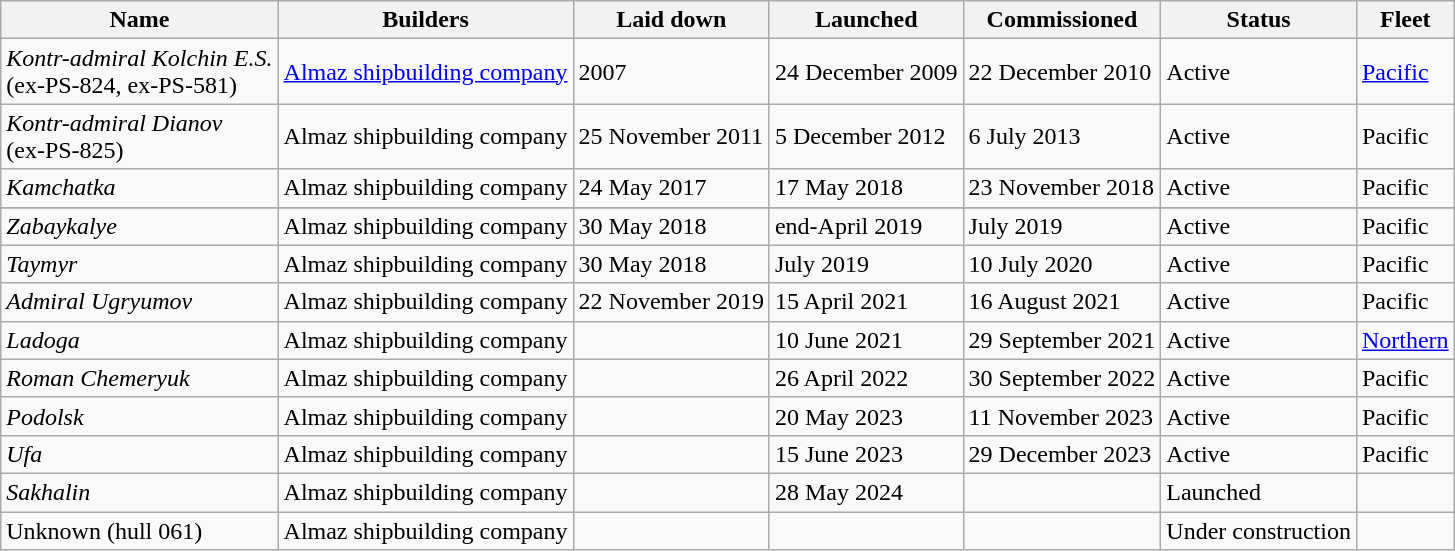<table class="wikitable">
<tr>
<th>Name</th>
<th>Builders</th>
<th>Laid down</th>
<th>Launched</th>
<th>Commissioned</th>
<th>Status</th>
<th>Fleet</th>
</tr>
<tr>
<td><em>Kontr-admiral Kolchin E.S.</em> <br> (ex-PS-824, ex-PS-581)</td>
<td><a href='#'>Almaz shipbuilding company</a></td>
<td>2007</td>
<td>24 December 2009</td>
<td>22 December 2010</td>
<td>Active</td>
<td><a href='#'>Pacific</a></td>
</tr>
<tr>
<td><em>Kontr-admiral Dianov</em> <br> (ex-PS-825)</td>
<td>Almaz shipbuilding company</td>
<td>25 November 2011</td>
<td>5 December 2012</td>
<td>6 July 2013</td>
<td>Active</td>
<td>Pacific</td>
</tr>
<tr>
<td><em>Kamchatka</em></td>
<td>Almaz shipbuilding company</td>
<td>24 May 2017</td>
<td>17 May 2018</td>
<td>23 November 2018</td>
<td>Active</td>
<td>Pacific</td>
</tr>
<tr>
</tr>
<tr>
<td><em>Zabaykalye</em></td>
<td>Almaz shipbuilding company</td>
<td>30 May 2018</td>
<td>end-April 2019</td>
<td>July 2019</td>
<td>Active</td>
<td>Pacific</td>
</tr>
<tr>
<td><em>Taymyr</em></td>
<td>Almaz shipbuilding company</td>
<td>30 May 2018</td>
<td>July 2019</td>
<td>10 July 2020</td>
<td>Active</td>
<td>Pacific</td>
</tr>
<tr>
<td><em>Admiral Ugryumov</em></td>
<td>Almaz shipbuilding company</td>
<td>22 November 2019</td>
<td>15 April 2021</td>
<td>16 August 2021</td>
<td>Active</td>
<td>Pacific</td>
</tr>
<tr>
<td><em>Ladoga</em></td>
<td>Almaz shipbuilding company</td>
<td></td>
<td>10 June 2021</td>
<td>29 September 2021</td>
<td>Active</td>
<td><a href='#'>Northern</a></td>
</tr>
<tr>
<td><em>Roman Chemeryuk</em></td>
<td>Almaz shipbuilding company</td>
<td></td>
<td>26 April 2022</td>
<td>30 September 2022</td>
<td>Active</td>
<td>Pacific</td>
</tr>
<tr>
<td><em>Podolsk</em></td>
<td>Almaz shipbuilding company</td>
<td></td>
<td>20 May 2023</td>
<td>11 November 2023</td>
<td>Active</td>
<td>Pacific</td>
</tr>
<tr>
<td><em>Ufa</em></td>
<td>Almaz shipbuilding company</td>
<td></td>
<td>15 June 2023</td>
<td>29 December 2023</td>
<td>Active</td>
<td>Pacific</td>
</tr>
<tr>
<td><em>Sakhalin</em></td>
<td>Almaz shipbuilding company</td>
<td></td>
<td>28 May 2024</td>
<td></td>
<td>Launched</td>
<td></td>
</tr>
<tr>
<td>Unknown (hull 061)</td>
<td>Almaz shipbuilding company</td>
<td></td>
<td></td>
<td></td>
<td>Under construction</td>
<td></td>
</tr>
</table>
